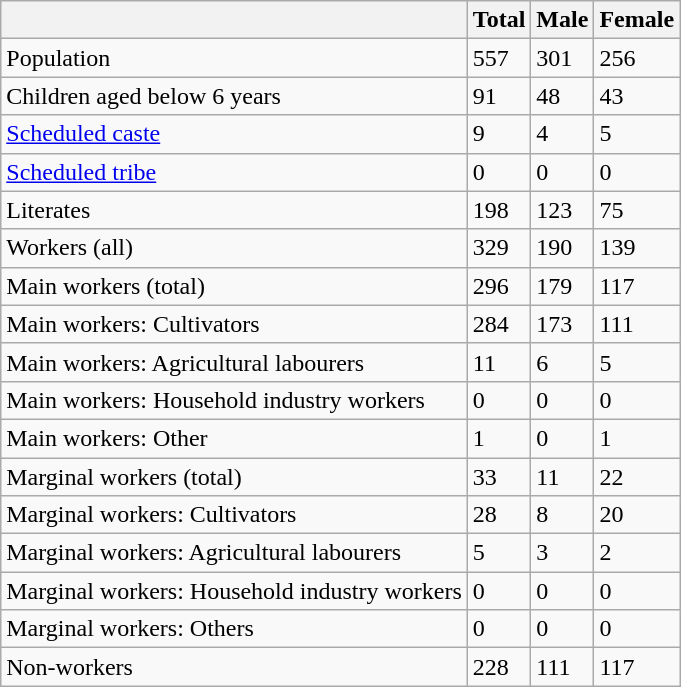<table class="wikitable sortable">
<tr>
<th></th>
<th>Total</th>
<th>Male</th>
<th>Female</th>
</tr>
<tr>
<td>Population</td>
<td>557</td>
<td>301</td>
<td>256</td>
</tr>
<tr>
<td>Children aged below 6 years</td>
<td>91</td>
<td>48</td>
<td>43</td>
</tr>
<tr>
<td><a href='#'>Scheduled caste</a></td>
<td>9</td>
<td>4</td>
<td>5</td>
</tr>
<tr>
<td><a href='#'>Scheduled tribe</a></td>
<td>0</td>
<td>0</td>
<td>0</td>
</tr>
<tr>
<td>Literates</td>
<td>198</td>
<td>123</td>
<td>75</td>
</tr>
<tr>
<td>Workers (all)</td>
<td>329</td>
<td>190</td>
<td>139</td>
</tr>
<tr>
<td>Main workers (total)</td>
<td>296</td>
<td>179</td>
<td>117</td>
</tr>
<tr>
<td>Main workers: Cultivators</td>
<td>284</td>
<td>173</td>
<td>111</td>
</tr>
<tr>
<td>Main workers: Agricultural labourers</td>
<td>11</td>
<td>6</td>
<td>5</td>
</tr>
<tr>
<td>Main workers: Household industry workers</td>
<td>0</td>
<td>0</td>
<td>0</td>
</tr>
<tr>
<td>Main workers: Other</td>
<td>1</td>
<td>0</td>
<td>1</td>
</tr>
<tr>
<td>Marginal workers (total)</td>
<td>33</td>
<td>11</td>
<td>22</td>
</tr>
<tr>
<td>Marginal workers: Cultivators</td>
<td>28</td>
<td>8</td>
<td>20</td>
</tr>
<tr>
<td>Marginal workers: Agricultural labourers</td>
<td>5</td>
<td>3</td>
<td>2</td>
</tr>
<tr>
<td>Marginal workers: Household industry workers</td>
<td>0</td>
<td>0</td>
<td>0</td>
</tr>
<tr>
<td>Marginal workers: Others</td>
<td>0</td>
<td>0</td>
<td>0</td>
</tr>
<tr>
<td>Non-workers</td>
<td>228</td>
<td>111</td>
<td>117</td>
</tr>
</table>
